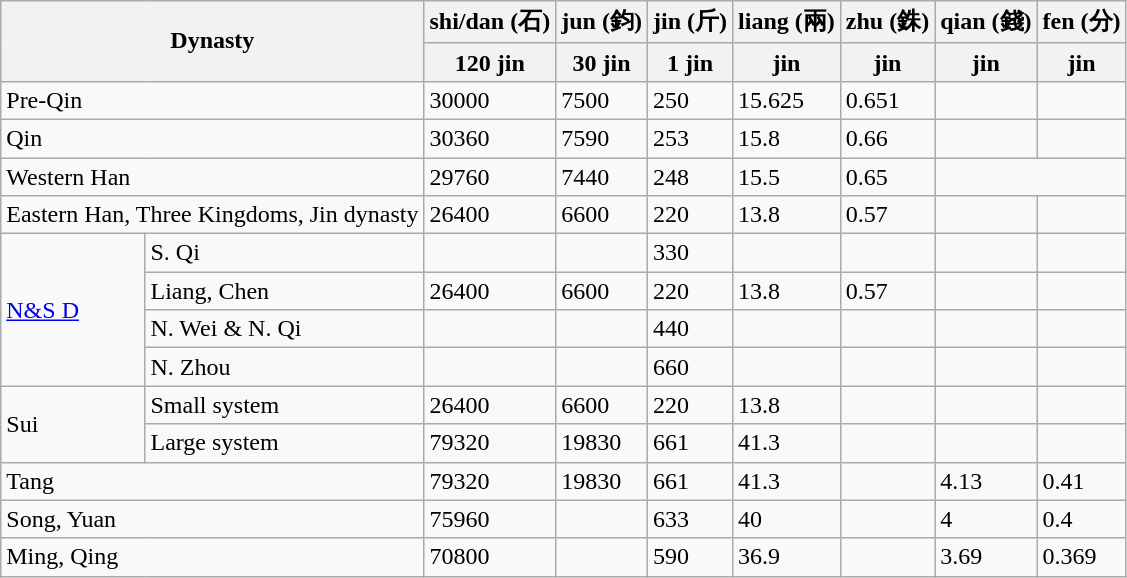<table class="wikitable sortable">
<tr>
<th rowspan=2 colspan="2">Dynasty</th>
<th>shi/dan (石)</th>
<th>jun (鈞)</th>
<th>jin (斤)</th>
<th>liang (兩)</th>
<th>zhu (銖)</th>
<th>qian (錢)</th>
<th>fen (分)</th>
</tr>
<tr>
<th>120 jin</th>
<th>30 jin</th>
<th>1 jin</th>
<th> jin</th>
<th> jin</th>
<th> jin</th>
<th> jin</th>
</tr>
<tr>
<td colspan="2">Pre-Qin</td>
<td>30000</td>
<td>7500</td>
<td>250</td>
<td>15.625</td>
<td>0.651</td>
<td></td>
<td></td>
</tr>
<tr>
<td colspan="2">Qin</td>
<td>30360</td>
<td>7590</td>
<td>253</td>
<td>15.8</td>
<td>0.66</td>
<td></td>
<td></td>
</tr>
<tr>
<td colspan="2">Western Han</td>
<td>29760</td>
<td>7440</td>
<td>248</td>
<td>15.5</td>
<td>0.65</td>
</tr>
<tr>
<td colspan=2>Eastern Han, Three Kingdoms, Jin dynasty</td>
<td>26400</td>
<td>6600</td>
<td>220</td>
<td>13.8</td>
<td>0.57</td>
<td></td>
<td></td>
</tr>
<tr>
<td rowspan=4><a href='#'>N&S D</a></td>
<td>S. Qi</td>
<td></td>
<td></td>
<td>330</td>
<td></td>
<td></td>
<td></td>
<td></td>
</tr>
<tr>
<td>Liang, Chen</td>
<td>26400</td>
<td>6600</td>
<td>220</td>
<td>13.8</td>
<td>0.57</td>
<td></td>
<td></td>
</tr>
<tr>
<td>N. Wei & N. Qi</td>
<td></td>
<td></td>
<td>440</td>
<td></td>
<td></td>
<td></td>
<td></td>
</tr>
<tr>
<td>N. Zhou</td>
<td></td>
<td></td>
<td>660</td>
<td></td>
<td></td>
<td></td>
<td></td>
</tr>
<tr>
<td rowspan=2>Sui</td>
<td>Small system</td>
<td>26400</td>
<td>6600</td>
<td>220</td>
<td>13.8</td>
<td></td>
<td></td>
<td></td>
</tr>
<tr>
<td>Large system</td>
<td>79320</td>
<td>19830</td>
<td>661</td>
<td>41.3</td>
<td></td>
<td></td>
<td></td>
</tr>
<tr>
<td colspan=2>Tang</td>
<td>79320</td>
<td>19830</td>
<td>661</td>
<td>41.3</td>
<td></td>
<td>4.13</td>
<td>0.41</td>
</tr>
<tr>
<td colspan=2>Song, Yuan</td>
<td>75960</td>
<td></td>
<td>633</td>
<td>40</td>
<td></td>
<td>4</td>
<td>0.4</td>
</tr>
<tr>
<td colspan=2>Ming, Qing</td>
<td>70800</td>
<td></td>
<td>590</td>
<td>36.9</td>
<td></td>
<td>3.69</td>
<td>0.369</td>
</tr>
</table>
